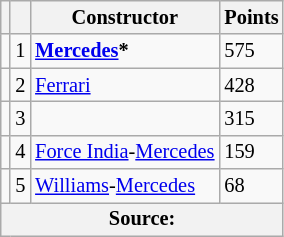<table class="wikitable" style="font-size: 85%;">
<tr>
<th></th>
<th></th>
<th>Constructor</th>
<th>Points</th>
</tr>
<tr>
<td align="left"></td>
<td align="center">1</td>
<td> <strong><a href='#'>Mercedes</a>*</strong></td>
<td align="left">575</td>
</tr>
<tr>
<td align="left"></td>
<td align="center">2</td>
<td> <a href='#'>Ferrari</a></td>
<td align="left">428</td>
</tr>
<tr>
<td align="left"></td>
<td align="center">3</td>
<td> </td>
<td align="left">315</td>
</tr>
<tr>
<td align="left"></td>
<td align="center">4</td>
<td> <a href='#'>Force India</a>-<a href='#'>Mercedes</a></td>
<td align="left">159</td>
</tr>
<tr>
<td align="left"></td>
<td align="center">5</td>
<td> <a href='#'>Williams</a>-<a href='#'>Mercedes</a></td>
<td align="left">68</td>
</tr>
<tr>
<th colspan=4>Source:</th>
</tr>
</table>
